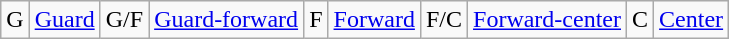<table class="wikitable">
<tr>
<td>G</td>
<td><a href='#'>Guard</a></td>
<td>G/F</td>
<td><a href='#'>Guard-forward</a></td>
<td>F</td>
<td><a href='#'>Forward</a></td>
<td>F/C</td>
<td><a href='#'>Forward-center</a></td>
<td>C</td>
<td><a href='#'>Center</a></td>
</tr>
</table>
